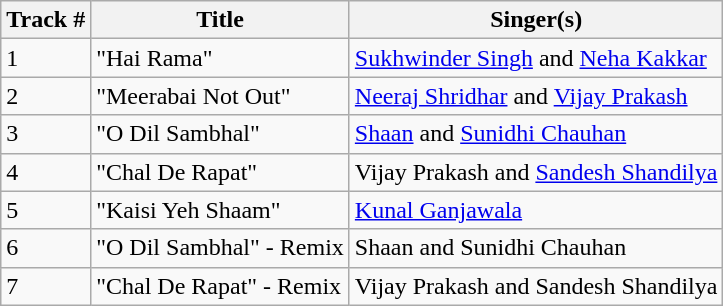<table class="wikitable">
<tr>
<th>Track #</th>
<th>Title</th>
<th>Singer(s)</th>
</tr>
<tr>
<td>1</td>
<td>"Hai Rama"</td>
<td><a href='#'>Sukhwinder Singh</a> and <a href='#'>Neha Kakkar</a></td>
</tr>
<tr>
<td>2</td>
<td>"Meerabai Not Out"</td>
<td><a href='#'>Neeraj Shridhar</a> and <a href='#'>Vijay Prakash</a></td>
</tr>
<tr>
<td>3</td>
<td>"O Dil Sambhal"</td>
<td><a href='#'>Shaan</a> and <a href='#'>Sunidhi Chauhan</a></td>
</tr>
<tr>
<td>4</td>
<td>"Chal De Rapat"</td>
<td>Vijay Prakash and <a href='#'>Sandesh Shandilya</a></td>
</tr>
<tr>
<td>5</td>
<td>"Kaisi Yeh Shaam"</td>
<td><a href='#'>Kunal Ganjawala</a></td>
</tr>
<tr>
<td>6</td>
<td>"O Dil Sambhal" - Remix</td>
<td>Shaan and Sunidhi Chauhan</td>
</tr>
<tr>
<td>7</td>
<td>"Chal De Rapat" - Remix</td>
<td>Vijay Prakash and Sandesh Shandilya</td>
</tr>
</table>
